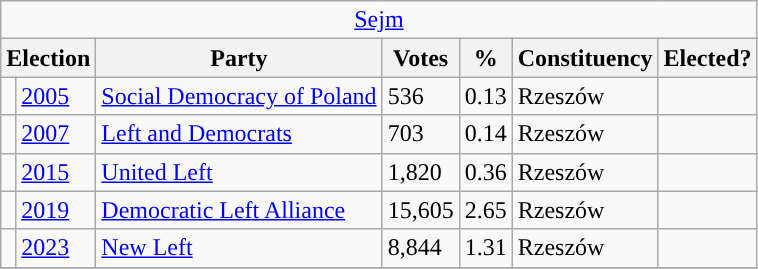<table class = 'wikitable'>
<tr>
<td colspan="7" style="text-align:center;"><a href='#'>Sejm</a></td>
</tr>
<tr>
<th colspan="2">Election</th>
<th>Party</th>
<th>Votes</th>
<th>%</th>
<th>Constituency</th>
<th>Elected?</th>
</tr>
<tr>
<td style="background-color: "></td>
<td><a href='#'>2005</a></td>
<td><a href='#'>Social Democracy of Poland</a></td>
<td>536</td>
<td>0.13</td>
<td>Rzeszów</td>
<td></td>
</tr>
<tr>
<td style="background-color: "></td>
<td><a href='#'>2007</a></td>
<td><a href='#'>Left and Democrats</a></td>
<td>703</td>
<td>0.14</td>
<td>Rzeszów</td>
<td></td>
</tr>
<tr>
<td style="background-color: "></td>
<td><a href='#'>2015</a></td>
<td><a href='#'>United Left</a></td>
<td>1,820</td>
<td>0.36</td>
<td>Rzeszów</td>
<td></td>
</tr>
<tr>
<td style="background-color: "></td>
<td><a href='#'>2019</a></td>
<td><a href='#'>Democratic Left Alliance</a></td>
<td>15,605</td>
<td>2.65</td>
<td>Rzeszów</td>
<td></td>
</tr>
<tr>
<td style="background-color: "></td>
<td><a href='#'>2023</a></td>
<td><a href='#'>New Left</a></td>
<td>8,844</td>
<td>1.31</td>
<td>Rzeszów</td>
<td></td>
</tr>
<tr>
</tr>
</table>
